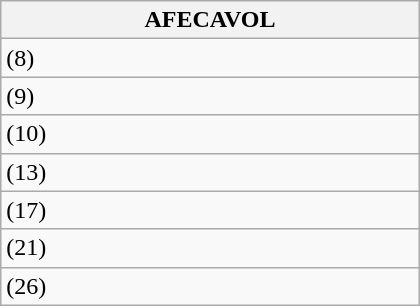<table class="wikitable" width=280>
<tr>
<th>AFECAVOL</th>
</tr>
<tr>
<td> (8)</td>
</tr>
<tr>
<td> (9)</td>
</tr>
<tr>
<td> (10)</td>
</tr>
<tr>
<td> (13)</td>
</tr>
<tr>
<td> (17)</td>
</tr>
<tr>
<td> (21)</td>
</tr>
<tr>
<td> (26)</td>
</tr>
</table>
